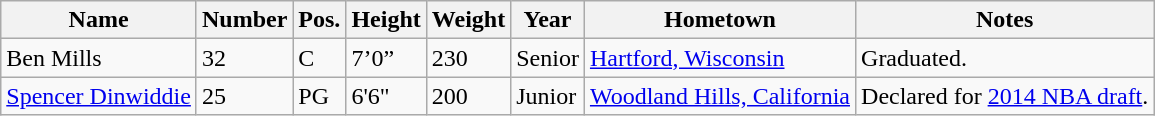<table class="wikitable sortable" border="1">
<tr>
<th>Name</th>
<th>Number</th>
<th>Pos.</th>
<th>Height</th>
<th>Weight</th>
<th>Year</th>
<th>Hometown</th>
<th class="unsortable">Notes</th>
</tr>
<tr>
<td sortname>Ben Mills</td>
<td>32</td>
<td>C</td>
<td>7’0”</td>
<td>230</td>
<td>Senior</td>
<td><a href='#'>Hartford, Wisconsin</a></td>
<td>Graduated.</td>
</tr>
<tr>
<td sortname><a href='#'>Spencer Dinwiddie</a></td>
<td>25</td>
<td>PG</td>
<td>6'6"</td>
<td>200</td>
<td>Junior</td>
<td><a href='#'>Woodland Hills, California</a></td>
<td>Declared for <a href='#'>2014 NBA draft</a>.</td>
</tr>
</table>
